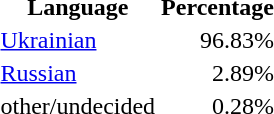<table class="standard">
<tr>
<th>Language</th>
<th>Percentage</th>
</tr>
<tr>
<td><a href='#'>Ukrainian</a></td>
<td align="right">96.83%</td>
</tr>
<tr>
<td><a href='#'>Russian</a></td>
<td align="right">2.89%</td>
</tr>
<tr>
<td>other/undecided</td>
<td align="right">0.28%</td>
</tr>
</table>
